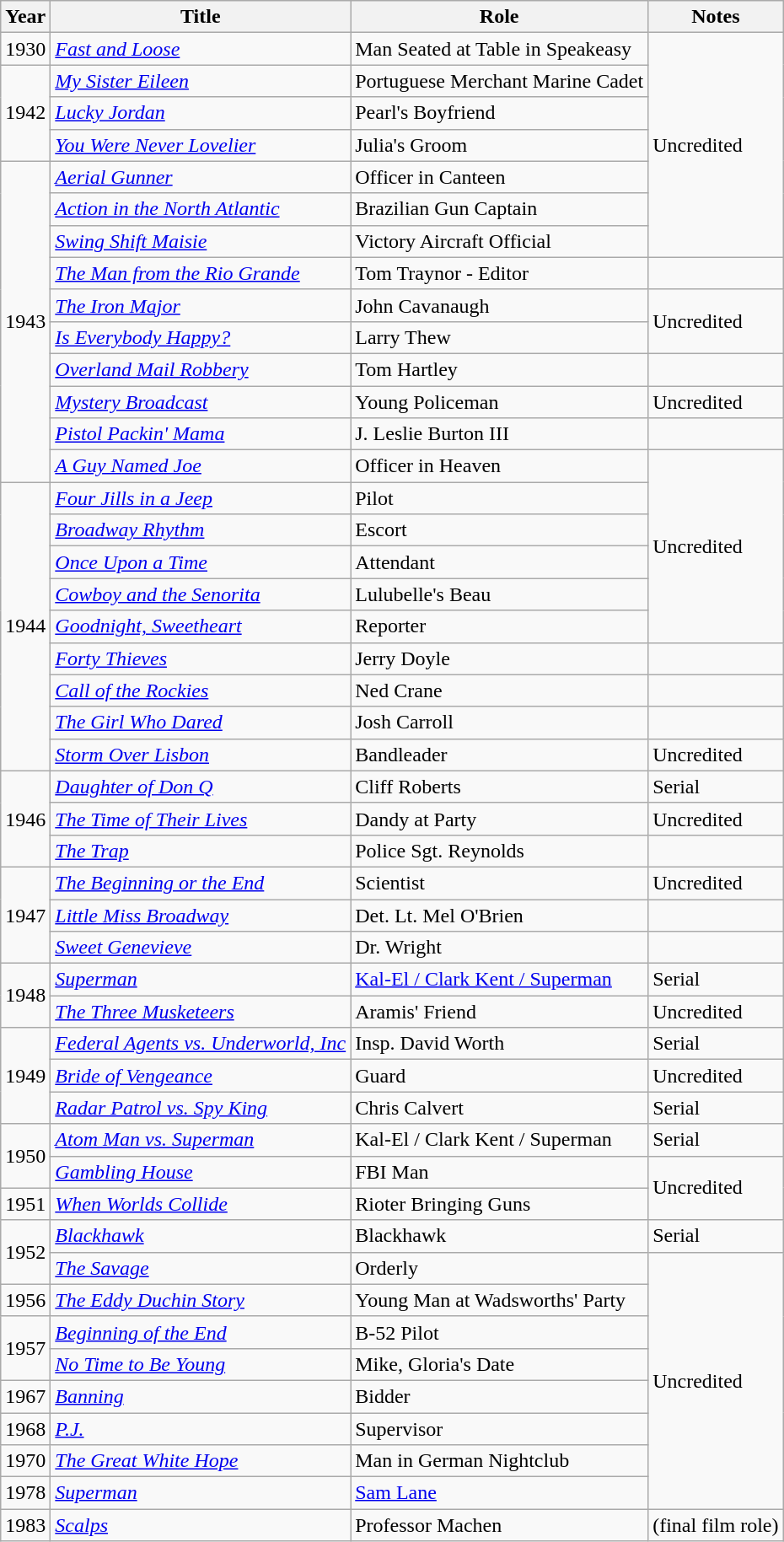<table class="wikitable">
<tr>
<th>Year</th>
<th>Title</th>
<th>Role</th>
<th>Notes</th>
</tr>
<tr>
<td>1930</td>
<td><em><a href='#'>Fast and Loose</a></em></td>
<td>Man Seated at Table in Speakeasy</td>
<td rowspan="7">Uncredited</td>
</tr>
<tr>
<td rowspan="3">1942</td>
<td><em><a href='#'>My Sister Eileen</a></em></td>
<td>Portuguese Merchant Marine Cadet</td>
</tr>
<tr>
<td><em><a href='#'>Lucky Jordan</a></em></td>
<td>Pearl's Boyfriend</td>
</tr>
<tr>
<td><em><a href='#'>You Were Never Lovelier</a></em></td>
<td>Julia's Groom</td>
</tr>
<tr>
<td rowspan="10">1943</td>
<td><em><a href='#'>Aerial Gunner</a></em></td>
<td>Officer in Canteen</td>
</tr>
<tr>
<td><em><a href='#'>Action in the North Atlantic</a></em></td>
<td>Brazilian Gun Captain</td>
</tr>
<tr>
<td><em><a href='#'>Swing Shift Maisie</a></em></td>
<td>Victory Aircraft Official</td>
</tr>
<tr>
<td><em><a href='#'>The Man from the Rio Grande</a></em></td>
<td>Tom Traynor - Editor</td>
<td></td>
</tr>
<tr>
<td><em><a href='#'>The Iron Major</a></em></td>
<td>John Cavanaugh</td>
<td rowspan="2">Uncredited</td>
</tr>
<tr>
<td><em><a href='#'>Is Everybody Happy?</a></em></td>
<td>Larry Thew</td>
</tr>
<tr>
<td><em><a href='#'>Overland Mail Robbery</a></em></td>
<td>Tom Hartley</td>
<td></td>
</tr>
<tr>
<td><em><a href='#'>Mystery Broadcast</a></em></td>
<td>Young Policeman</td>
<td>Uncredited</td>
</tr>
<tr>
<td><em><a href='#'>Pistol Packin' Mama</a></em></td>
<td>J. Leslie Burton III</td>
<td></td>
</tr>
<tr>
<td><em><a href='#'>A Guy Named Joe</a></em></td>
<td>Officer in Heaven</td>
<td rowspan="6">Uncredited</td>
</tr>
<tr>
<td rowspan="9">1944</td>
<td><em><a href='#'>Four Jills in a Jeep</a></em></td>
<td>Pilot</td>
</tr>
<tr>
<td><em><a href='#'>Broadway Rhythm</a></em></td>
<td>Escort</td>
</tr>
<tr>
<td><em><a href='#'>Once Upon a Time</a></em></td>
<td>Attendant</td>
</tr>
<tr>
<td><em><a href='#'>Cowboy and the Senorita</a></em></td>
<td>Lulubelle's Beau</td>
</tr>
<tr>
<td><em><a href='#'>Goodnight, Sweetheart</a></em></td>
<td>Reporter</td>
</tr>
<tr>
<td><em><a href='#'>Forty Thieves</a></em></td>
<td>Jerry Doyle</td>
<td></td>
</tr>
<tr>
<td><em><a href='#'>Call of the Rockies</a></em></td>
<td>Ned Crane</td>
<td></td>
</tr>
<tr>
<td><em><a href='#'>The Girl Who Dared</a></em></td>
<td>Josh Carroll</td>
<td></td>
</tr>
<tr>
<td><em><a href='#'>Storm Over Lisbon</a></em></td>
<td>Bandleader</td>
<td>Uncredited</td>
</tr>
<tr>
<td rowspan="3">1946</td>
<td><em><a href='#'>Daughter of Don Q</a></em></td>
<td>Cliff Roberts</td>
<td>Serial</td>
</tr>
<tr>
<td><em><a href='#'>The Time of Their Lives</a></em></td>
<td>Dandy at Party</td>
<td>Uncredited</td>
</tr>
<tr>
<td><em><a href='#'>The Trap</a></em></td>
<td>Police Sgt. Reynolds</td>
<td></td>
</tr>
<tr>
<td rowspan="3">1947</td>
<td><em><a href='#'>The Beginning or the End</a></em></td>
<td>Scientist</td>
<td>Uncredited</td>
</tr>
<tr>
<td><em><a href='#'>Little Miss Broadway</a></em></td>
<td>Det. Lt. Mel O'Brien</td>
<td></td>
</tr>
<tr>
<td><em><a href='#'>Sweet Genevieve</a></em></td>
<td>Dr. Wright</td>
<td></td>
</tr>
<tr>
<td rowspan="2">1948</td>
<td><em><a href='#'>Superman</a></em></td>
<td><a href='#'>Kal-El / Clark Kent / Superman</a></td>
<td>Serial</td>
</tr>
<tr>
<td><em><a href='#'>The Three Musketeers</a></em></td>
<td>Aramis' Friend</td>
<td>Uncredited</td>
</tr>
<tr>
<td rowspan="3">1949</td>
<td><em><a href='#'>Federal Agents vs. Underworld, Inc</a></em></td>
<td>Insp. David Worth</td>
<td>Serial</td>
</tr>
<tr>
<td><em><a href='#'>Bride of Vengeance</a></em></td>
<td>Guard</td>
<td>Uncredited</td>
</tr>
<tr>
<td><em><a href='#'>Radar Patrol vs. Spy King</a></em></td>
<td>Chris Calvert</td>
<td>Serial</td>
</tr>
<tr>
<td rowspan="2">1950</td>
<td><em><a href='#'>Atom Man vs. Superman</a></em></td>
<td>Kal-El / Clark Kent / Superman</td>
<td>Serial</td>
</tr>
<tr>
<td><em><a href='#'>Gambling House</a></em></td>
<td>FBI Man</td>
<td rowspan="2">Uncredited</td>
</tr>
<tr>
<td>1951</td>
<td><em><a href='#'>When Worlds Collide</a></em></td>
<td>Rioter Bringing Guns</td>
</tr>
<tr>
<td rowspan="2">1952</td>
<td><em><a href='#'>Blackhawk</a></em></td>
<td>Blackhawk</td>
<td>Serial</td>
</tr>
<tr>
<td><em><a href='#'>The Savage</a></em></td>
<td>Orderly</td>
<td rowspan="8">Uncredited</td>
</tr>
<tr>
<td>1956</td>
<td><em><a href='#'>The Eddy Duchin Story</a></em></td>
<td>Young Man at Wadsworths' Party</td>
</tr>
<tr>
<td rowspan="2">1957</td>
<td><em><a href='#'>Beginning of the End</a></em></td>
<td>B-52 Pilot</td>
</tr>
<tr>
<td><em><a href='#'>No Time to Be Young</a></em></td>
<td>Mike, Gloria's Date</td>
</tr>
<tr>
<td>1967</td>
<td><em><a href='#'>Banning</a></em></td>
<td>Bidder</td>
</tr>
<tr>
<td>1968</td>
<td><em><a href='#'>P.J.</a></em></td>
<td>Supervisor</td>
</tr>
<tr>
<td>1970</td>
<td><em><a href='#'>The Great White Hope</a></em></td>
<td>Man in German Nightclub</td>
</tr>
<tr>
<td>1978</td>
<td><em><a href='#'>Superman</a></em></td>
<td><a href='#'>Sam Lane</a></td>
</tr>
<tr>
<td>1983</td>
<td><em><a href='#'>Scalps</a></em></td>
<td>Professor Machen</td>
<td>(final film role)</td>
</tr>
</table>
